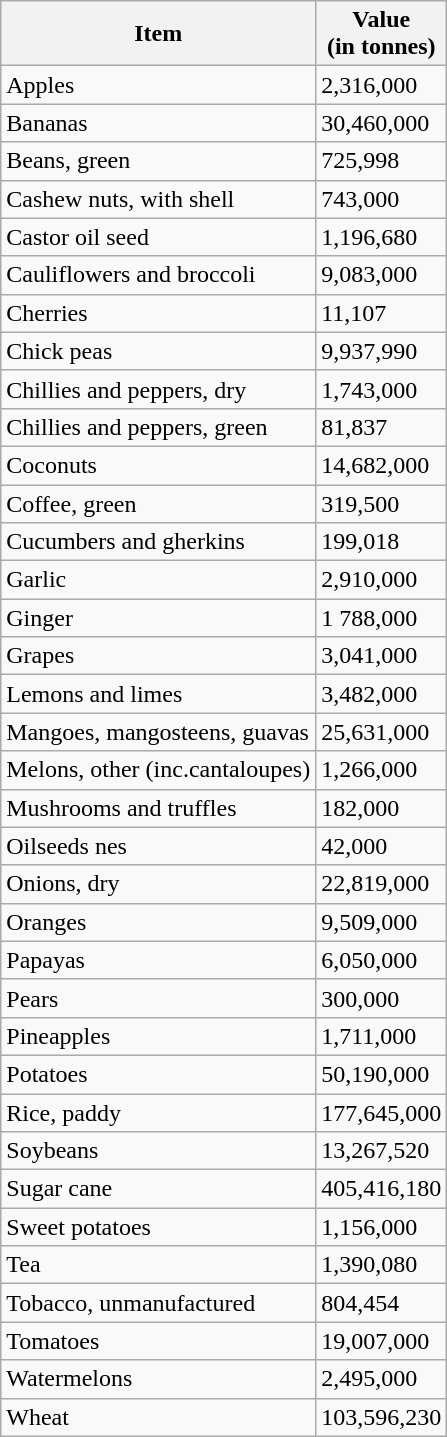<table class="wikitable sortable">
<tr>
<th>Item</th>
<th>Value<br>(in tonnes)</th>
</tr>
<tr>
<td>Apples</td>
<td>2,316,000</td>
</tr>
<tr>
<td>Bananas</td>
<td>30,460,000</td>
</tr>
<tr>
<td>Beans, green</td>
<td>725,998</td>
</tr>
<tr>
<td>Cashew nuts, with shell</td>
<td>743,000</td>
</tr>
<tr>
<td>Castor oil seed</td>
<td>1,196,680</td>
</tr>
<tr>
<td>Cauliflowers and broccoli</td>
<td>9,083,000</td>
</tr>
<tr>
<td>Cherries</td>
<td>11,107</td>
</tr>
<tr>
<td>Chick peas</td>
<td>9,937,990</td>
</tr>
<tr>
<td>Chillies and peppers, dry</td>
<td>1,743,000</td>
</tr>
<tr>
<td>Chillies and peppers, green</td>
<td>81,837</td>
</tr>
<tr>
<td>Coconuts</td>
<td>14,682,000</td>
</tr>
<tr>
<td>Coffee, green</td>
<td>319,500</td>
</tr>
<tr>
<td>Cucumbers and gherkins</td>
<td>199,018</td>
</tr>
<tr>
<td>Garlic</td>
<td>2,910,000</td>
</tr>
<tr>
<td>Ginger</td>
<td>1 788,000</td>
</tr>
<tr>
<td>Grapes</td>
<td>3,041,000</td>
</tr>
<tr>
<td>Lemons and limes</td>
<td>3,482,000</td>
</tr>
<tr>
<td>Mangoes, mangosteens, guavas</td>
<td>25,631,000</td>
</tr>
<tr>
<td>Melons, other (inc.cantaloupes)</td>
<td>1,266,000</td>
</tr>
<tr>
<td>Mushrooms and truffles</td>
<td>182,000</td>
</tr>
<tr>
<td>Oilseeds nes</td>
<td>42,000</td>
</tr>
<tr>
<td>Onions, dry</td>
<td>22,819,000</td>
</tr>
<tr>
<td>Oranges</td>
<td>9,509,000</td>
</tr>
<tr>
<td>Papayas</td>
<td>6,050,000</td>
</tr>
<tr>
<td>Pears</td>
<td>300,000</td>
</tr>
<tr>
<td>Pineapples</td>
<td>1,711,000</td>
</tr>
<tr>
<td>Potatoes</td>
<td>50,190,000</td>
</tr>
<tr>
<td>Rice, paddy</td>
<td>177,645,000</td>
</tr>
<tr>
<td>Soybeans</td>
<td>13,267,520</td>
</tr>
<tr>
<td>Sugar cane</td>
<td>405,416,180</td>
</tr>
<tr>
<td>Sweet potatoes</td>
<td>1,156,000</td>
</tr>
<tr>
<td>Tea</td>
<td>1,390,080</td>
</tr>
<tr>
<td>Tobacco, unmanufactured</td>
<td>804,454</td>
</tr>
<tr>
<td>Tomatoes</td>
<td>19,007,000</td>
</tr>
<tr>
<td>Watermelons</td>
<td>2,495,000</td>
</tr>
<tr>
<td>Wheat</td>
<td>103,596,230</td>
</tr>
</table>
